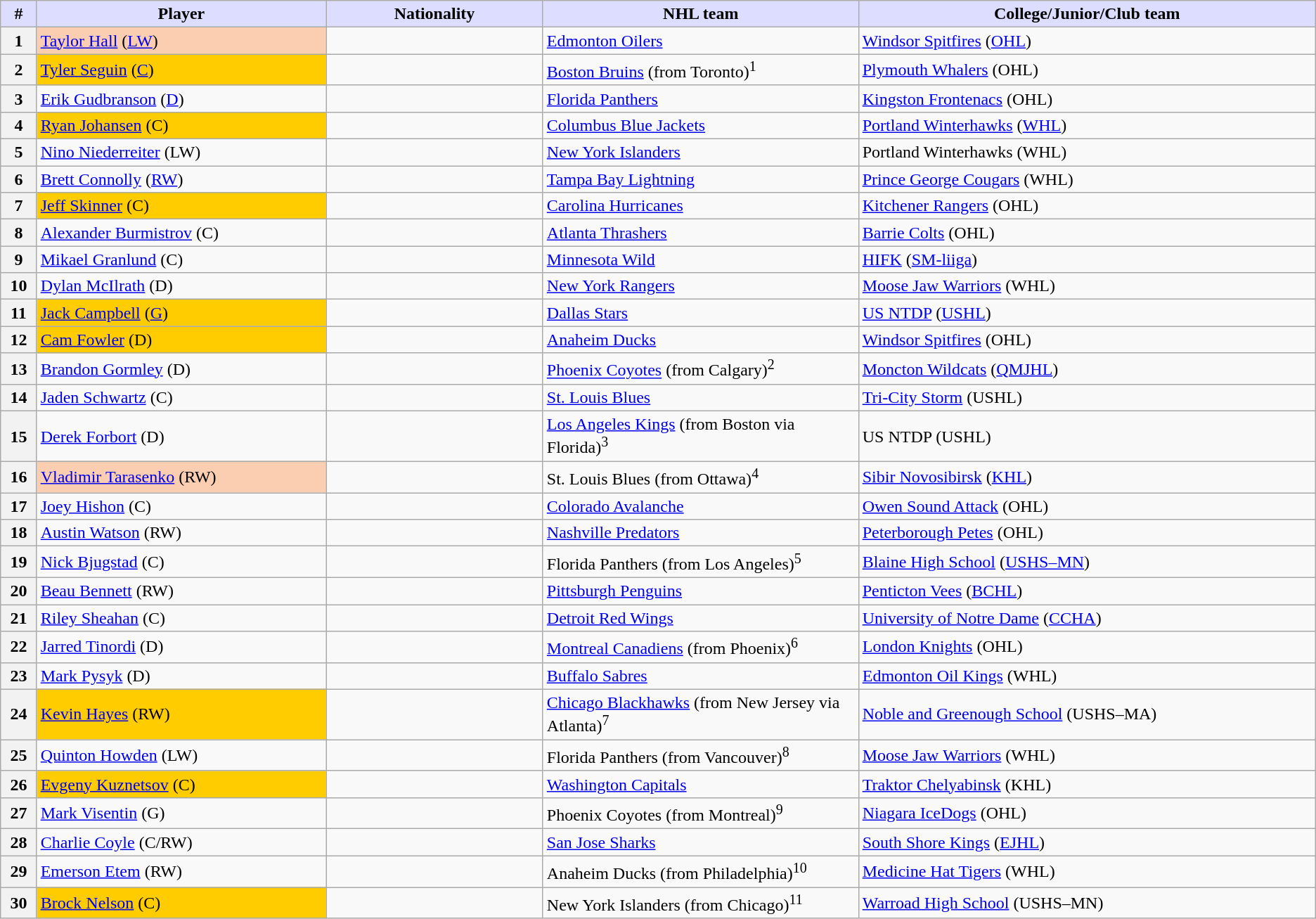<table class="wikitable">
<tr>
<th style="background:#ddf; width:2.75%;">#</th>
<th style="background:#ddf; width:22.0%;">Player</th>
<th style="background:#ddf; width:16.5%;">Nationality</th>
<th style="background:#ddf; width:24.0%;">NHL team</th>
<th style="background:#ddf; width:100.0%;">College/Junior/Club team</th>
</tr>
<tr>
<th>1</th>
<td bgcolor="#FBCEB1"><a href='#'>Taylor Hall</a> (<a href='#'>LW</a>)</td>
<td></td>
<td><a href='#'>Edmonton Oilers</a></td>
<td><a href='#'>Windsor Spitfires</a> (<a href='#'>OHL</a>)</td>
</tr>
<tr>
<th>2</th>
<td bgcolor="#FFCC00"><a href='#'>Tyler Seguin</a> (<a href='#'>C</a>)</td>
<td></td>
<td><a href='#'>Boston Bruins</a> (from Toronto)<sup>1</sup></td>
<td><a href='#'>Plymouth Whalers</a> (OHL)</td>
</tr>
<tr>
<th>3</th>
<td><a href='#'>Erik Gudbranson</a> (<a href='#'>D</a>)</td>
<td></td>
<td><a href='#'>Florida Panthers</a></td>
<td><a href='#'>Kingston Frontenacs</a> (OHL)</td>
</tr>
<tr>
<th>4</th>
<td bgcolor="#FFCC00"><a href='#'>Ryan Johansen</a> (C)</td>
<td></td>
<td><a href='#'>Columbus Blue Jackets</a></td>
<td><a href='#'>Portland Winterhawks</a> (<a href='#'>WHL</a>)</td>
</tr>
<tr>
<th>5</th>
<td><a href='#'>Nino Niederreiter</a> (LW)</td>
<td></td>
<td><a href='#'>New York Islanders</a></td>
<td>Portland Winterhawks (WHL)</td>
</tr>
<tr>
<th>6</th>
<td><a href='#'>Brett Connolly</a> (<a href='#'>RW</a>)</td>
<td></td>
<td><a href='#'>Tampa Bay Lightning</a></td>
<td><a href='#'>Prince George Cougars</a> (WHL)</td>
</tr>
<tr>
<th>7</th>
<td bgcolor="#FFCC00"><a href='#'>Jeff Skinner</a> (C)</td>
<td></td>
<td><a href='#'>Carolina Hurricanes</a></td>
<td><a href='#'>Kitchener Rangers</a> (OHL)</td>
</tr>
<tr>
<th>8</th>
<td><a href='#'>Alexander Burmistrov</a> (C)</td>
<td></td>
<td><a href='#'>Atlanta Thrashers</a></td>
<td><a href='#'>Barrie Colts</a> (OHL)</td>
</tr>
<tr>
<th>9</th>
<td><a href='#'>Mikael Granlund</a> (C)</td>
<td></td>
<td><a href='#'>Minnesota Wild</a></td>
<td><a href='#'>HIFK</a> (<a href='#'>SM-liiga</a>)</td>
</tr>
<tr>
<th>10</th>
<td><a href='#'>Dylan McIlrath</a> (D)</td>
<td></td>
<td><a href='#'>New York Rangers</a></td>
<td><a href='#'>Moose Jaw Warriors</a> (WHL)</td>
</tr>
<tr>
<th>11</th>
<td bgcolor="#FFCC00"><a href='#'>Jack Campbell</a> (<a href='#'>G</a>)</td>
<td></td>
<td><a href='#'>Dallas Stars</a></td>
<td><a href='#'>US NTDP</a> (<a href='#'>USHL</a>)</td>
</tr>
<tr>
<th>12</th>
<td bgcolor="#FFCC00"><a href='#'>Cam Fowler</a> (D)</td>
<td></td>
<td><a href='#'>Anaheim Ducks</a></td>
<td><a href='#'>Windsor Spitfires</a> (OHL)</td>
</tr>
<tr>
<th>13</th>
<td><a href='#'>Brandon Gormley</a> (D)</td>
<td></td>
<td><a href='#'>Phoenix Coyotes</a> (from Calgary)<sup>2</sup></td>
<td><a href='#'>Moncton Wildcats</a> (<a href='#'>QMJHL</a>)</td>
</tr>
<tr>
<th>14</th>
<td><a href='#'>Jaden Schwartz</a> (C)</td>
<td></td>
<td><a href='#'>St. Louis Blues</a></td>
<td><a href='#'>Tri-City Storm</a> (USHL)</td>
</tr>
<tr>
<th>15</th>
<td><a href='#'>Derek Forbort</a> (D)</td>
<td></td>
<td><a href='#'>Los Angeles Kings</a> (from Boston via Florida)<sup>3</sup></td>
<td>US NTDP (USHL)</td>
</tr>
<tr>
<th>16</th>
<td bgcolor="#FBCEB1"><a href='#'>Vladimir Tarasenko</a> (RW)</td>
<td></td>
<td>St. Louis Blues (from Ottawa)<sup>4</sup></td>
<td><a href='#'>Sibir Novosibirsk</a> (<a href='#'>KHL</a>)</td>
</tr>
<tr>
<th>17</th>
<td><a href='#'>Joey Hishon</a> (C)</td>
<td></td>
<td><a href='#'>Colorado Avalanche</a></td>
<td><a href='#'>Owen Sound Attack</a> (OHL)</td>
</tr>
<tr>
<th>18</th>
<td><a href='#'>Austin Watson</a> (RW)</td>
<td></td>
<td><a href='#'>Nashville Predators</a></td>
<td><a href='#'>Peterborough Petes</a> (OHL)</td>
</tr>
<tr>
<th>19</th>
<td><a href='#'>Nick Bjugstad</a> (C)</td>
<td></td>
<td>Florida Panthers (from Los Angeles)<sup>5</sup></td>
<td><a href='#'>Blaine High School</a> (<a href='#'>USHS–MN</a>)</td>
</tr>
<tr>
<th>20</th>
<td><a href='#'>Beau Bennett</a> (RW)</td>
<td></td>
<td><a href='#'>Pittsburgh Penguins</a></td>
<td><a href='#'>Penticton Vees</a> (<a href='#'>BCHL</a>)</td>
</tr>
<tr>
<th>21</th>
<td><a href='#'>Riley Sheahan</a> (C)</td>
<td></td>
<td><a href='#'>Detroit Red Wings</a></td>
<td><a href='#'>University of Notre Dame</a> (<a href='#'>CCHA</a>)</td>
</tr>
<tr>
<th>22</th>
<td><a href='#'>Jarred Tinordi</a> (D)</td>
<td></td>
<td><a href='#'>Montreal Canadiens</a> (from Phoenix)<sup>6</sup></td>
<td><a href='#'>London Knights</a> (OHL)</td>
</tr>
<tr>
<th>23</th>
<td><a href='#'>Mark Pysyk</a> (D)</td>
<td></td>
<td><a href='#'>Buffalo Sabres</a></td>
<td><a href='#'>Edmonton Oil Kings</a> (WHL)</td>
</tr>
<tr>
<th>24</th>
<td bgcolor="#FFCC00"><a href='#'>Kevin Hayes</a> (RW)</td>
<td></td>
<td><a href='#'>Chicago Blackhawks</a> (from New Jersey via Atlanta)<sup>7</sup></td>
<td><a href='#'>Noble and Greenough School</a> (USHS–MA)</td>
</tr>
<tr>
<th>25</th>
<td><a href='#'>Quinton Howden</a> (LW)</td>
<td></td>
<td>Florida Panthers (from Vancouver)<sup>8</sup></td>
<td><a href='#'>Moose Jaw Warriors</a> (WHL)</td>
</tr>
<tr>
<th>26</th>
<td bgcolor="#FFCC00"><a href='#'>Evgeny Kuznetsov</a> (C)</td>
<td></td>
<td><a href='#'>Washington Capitals</a></td>
<td><a href='#'>Traktor Chelyabinsk</a> (KHL)</td>
</tr>
<tr>
<th>27</th>
<td><a href='#'>Mark Visentin</a> (G)</td>
<td></td>
<td>Phoenix Coyotes (from Montreal)<sup>9</sup></td>
<td><a href='#'>Niagara IceDogs</a> (OHL)</td>
</tr>
<tr>
<th>28</th>
<td><a href='#'>Charlie Coyle</a> (C/RW)</td>
<td></td>
<td><a href='#'>San Jose Sharks</a></td>
<td><a href='#'>South Shore Kings</a> (<a href='#'>EJHL</a>)</td>
</tr>
<tr>
<th>29</th>
<td><a href='#'>Emerson Etem</a> (RW)</td>
<td></td>
<td>Anaheim Ducks (from Philadelphia)<sup>10</sup></td>
<td><a href='#'>Medicine Hat Tigers</a> (WHL)</td>
</tr>
<tr>
<th>30</th>
<td bgcolor="#FFCC00"><a href='#'>Brock Nelson</a> (C)</td>
<td></td>
<td>New York Islanders (from Chicago)<sup>11</sup></td>
<td><a href='#'>Warroad High School</a> (USHS–MN)</td>
</tr>
</table>
